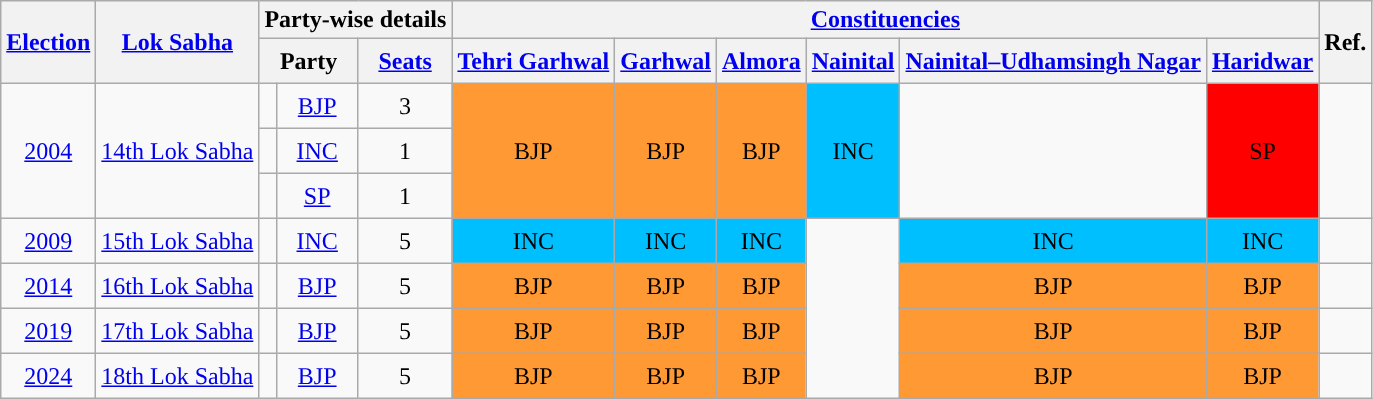<table class="wikitable sortable">
<tr>
<th rowspan="2"><a href='#'>Election</a></th>
<th rowspan="2"><a href='#'>Lok Sabha</a></th>
<th colspan="3">Party-wise details</th>
<th colspan="6"><a href='#'>Constituencies</a></th>
<th rowspan="2">Ref.</th>
</tr>
<tr style="text-align:center; height:30px;">
<th colspan="2">Party</th>
<th><a href='#'>Seats</a></th>
<th><a href='#'>Tehri Garhwal</a></th>
<th><a href='#'>Garhwal</a></th>
<th><a href='#'>Almora</a></th>
<th><a href='#'>Nainital</a></th>
<th><a href='#'>Nainital–Udhamsingh Nagar</a></th>
<th><a href='#'>Haridwar</a></th>
</tr>
<tr style="text-align:center; height:30px;">
<td rowspan="3"><a href='#'>2004</a></td>
<td rowspan="3"><a href='#'>14th Lok Sabha</a></td>
<td style="background-color: "></td>
<td><a href='#'>BJP</a></td>
<td>3</td>
<td rowspan="3"; bgcolor=#FF9933>BJP</td>
<td rowspan="3"; bgcolor=#FF9933>BJP</td>
<td rowspan="3"; bgcolor=#FF9933>BJP</td>
<td rowspan="3"; bgcolor=#00BFFF>INC</td>
<td rowspan="3"></td>
<td rowspan="3"; bgcolor=#FF0000>SP</td>
<td rowspan="3"></td>
</tr>
<tr style="text-align:center; height:30px;">
<td style="background-color: "></td>
<td><a href='#'>INC</a></td>
<td>1</td>
</tr>
<tr style="text-align:center; height:30px;">
<td style="background-color: "></td>
<td><a href='#'>SP</a></td>
<td>1</td>
</tr>
<tr style="text-align:center; height:30px;">
<td><a href='#'>2009</a></td>
<td><a href='#'>15th Lok Sabha</a></td>
<td style="background-color: "></td>
<td><a href='#'>INC</a></td>
<td>5</td>
<td bgcolor=#00BFFF>INC</td>
<td bgcolor=#00BFFF>INC</td>
<td bgcolor=#00BFFF>INC</td>
<td rowspan="4"></td>
<td bgcolor=#00BFFF>INC</td>
<td bgcolor=#00BFFF>INC</td>
<td></td>
</tr>
<tr style="text-align:center; height:30px;">
<td><a href='#'>2014</a></td>
<td><a href='#'>16th Lok Sabha</a></td>
<td style="background-color: "></td>
<td><a href='#'>BJP</a></td>
<td>5</td>
<td bgcolor=#FF9933>BJP</td>
<td bgcolor=#FF9933>BJP</td>
<td bgcolor=#FF9933>BJP</td>
<td bgcolor=#FF9933>BJP</td>
<td bgcolor=#FF9933>BJP</td>
<td></td>
</tr>
<tr style="text-align:center; height:30px;">
<td><a href='#'>2019</a></td>
<td><a href='#'>17th Lok Sabha</a></td>
<td style="background-color: "></td>
<td><a href='#'>BJP</a></td>
<td>5</td>
<td bgcolor=#FF9933>BJP</td>
<td bgcolor=#FF9933>BJP</td>
<td bgcolor=#FF9933>BJP</td>
<td bgcolor=#FF9933>BJP</td>
<td bgcolor=#FF9933>BJP</td>
<td></td>
</tr>
<tr style="text-align:center; height:30px;">
<td><a href='#'>2024</a></td>
<td><a href='#'>18th Lok Sabha</a></td>
<td style="background-color: "></td>
<td><a href='#'>BJP</a></td>
<td>5</td>
<td bgcolor=#FF9933>BJP</td>
<td bgcolor=#FF9933>BJP</td>
<td bgcolor=#FF9933>BJP</td>
<td bgcolor=#FF9933>BJP</td>
<td bgcolor=#FF9933>BJP</td>
<td></td>
</tr>
</table>
